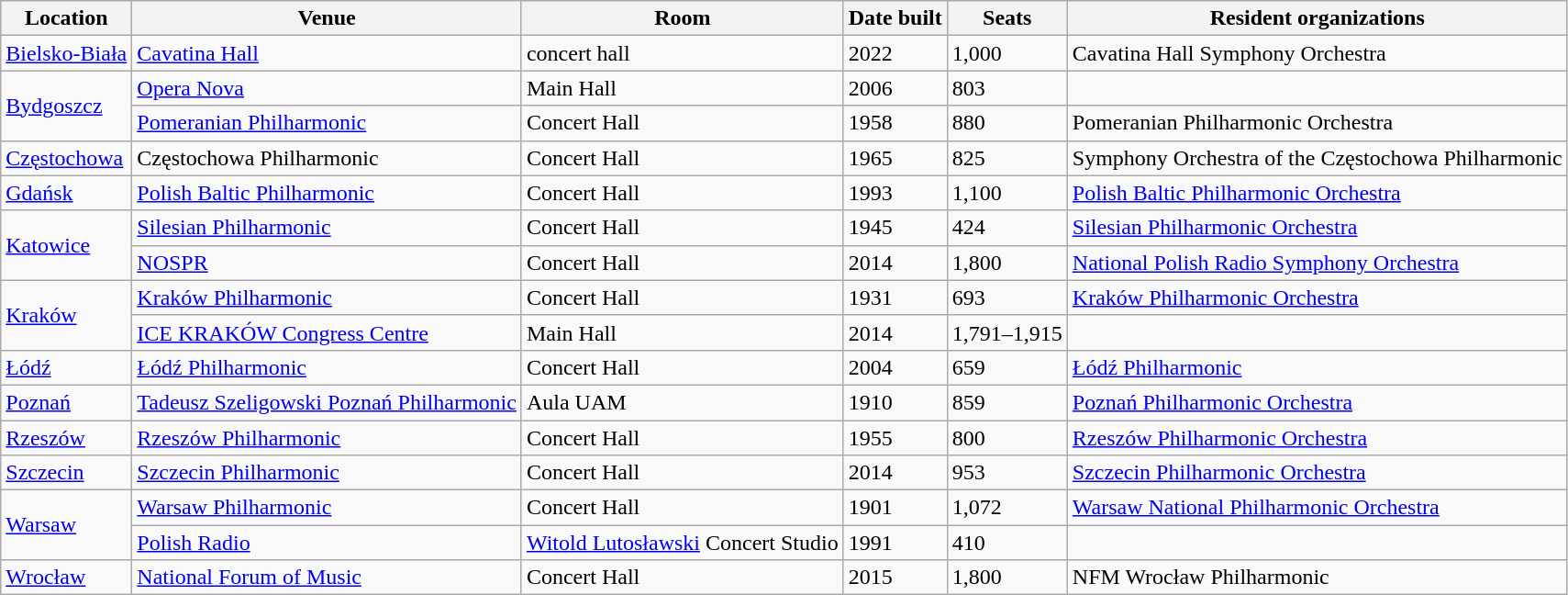<table class="wikitable">
<tr>
<th>Location</th>
<th>Venue</th>
<th>Room</th>
<th>Date built</th>
<th>Seats</th>
<th>Resident organizations</th>
</tr>
<tr>
<td><a href='#'>Bielsko-Biała</a></td>
<td><a href='#'>Cavatina Hall</a></td>
<td>concert hall</td>
<td>2022</td>
<td>1,000</td>
<td>Cavatina Hall Symphony Orchestra</td>
</tr>
<tr>
<td rowspan=2><a href='#'>Bydgoszcz</a></td>
<td><a href='#'>Opera Nova</a></td>
<td>Main Hall</td>
<td>2006</td>
<td>803</td>
<td></td>
</tr>
<tr>
<td><a href='#'>Pomeranian Philharmonic</a></td>
<td>Concert Hall</td>
<td>1958</td>
<td>880</td>
<td>Pomeranian Philharmonic Orchestra</td>
</tr>
<tr>
<td><a href='#'>Częstochowa</a></td>
<td>Częstochowa Philharmonic</td>
<td>Concert Hall</td>
<td>1965</td>
<td>825</td>
<td>Symphony Orchestra of the Częstochowa Philharmonic</td>
</tr>
<tr>
<td><a href='#'>Gdańsk</a></td>
<td><a href='#'>Polish Baltic Philharmonic</a></td>
<td>Concert Hall</td>
<td>1993</td>
<td>1,100</td>
<td><a href='#'>Polish Baltic Philharmonic Orchestra</a></td>
</tr>
<tr>
<td rowspan="2"><a href='#'>Katowice</a></td>
<td><a href='#'>Silesian Philharmonic</a></td>
<td>Concert Hall</td>
<td>1945</td>
<td>424</td>
<td><a href='#'>Silesian Philharmonic Orchestra</a></td>
</tr>
<tr>
<td><a href='#'>NOSPR</a></td>
<td>Concert Hall</td>
<td>2014</td>
<td>1,800</td>
<td><a href='#'>National Polish Radio Symphony Orchestra</a></td>
</tr>
<tr>
<td rowspan="2"><a href='#'>Kraków</a></td>
<td><a href='#'>Kraków Philharmonic</a></td>
<td>Concert Hall</td>
<td>1931</td>
<td>693</td>
<td><a href='#'>Kraków Philharmonic Orchestra</a></td>
</tr>
<tr>
<td><a href='#'>ICE KRAKÓW Congress Centre</a></td>
<td>Main Hall</td>
<td>2014</td>
<td>1,791–1,915</td>
<td></td>
</tr>
<tr>
<td><a href='#'>Łódź</a></td>
<td><a href='#'>Łódź Philharmonic</a> </td>
<td>Concert Hall</td>
<td>2004</td>
<td>659</td>
<td><a href='#'>Łódź Philharmonic</a></td>
</tr>
<tr>
<td><a href='#'>Poznań</a></td>
<td><a href='#'>Tadeusz Szeligowski Poznań Philharmonic</a></td>
<td>Aula UAM</td>
<td>1910</td>
<td>859</td>
<td><a href='#'>Poznań Philharmonic Orchestra</a></td>
</tr>
<tr>
<td><a href='#'>Rzeszów</a></td>
<td><a href='#'>Rzeszów Philharmonic</a></td>
<td>Concert Hall</td>
<td>1955</td>
<td>800</td>
<td><a href='#'>Rzeszów Philharmonic Orchestra</a></td>
</tr>
<tr>
<td><a href='#'>Szczecin</a></td>
<td><a href='#'>Szczecin Philharmonic</a></td>
<td>Concert Hall</td>
<td>2014</td>
<td>953</td>
<td><a href='#'>Szczecin Philharmonic Orchestra</a></td>
</tr>
<tr>
<td rowspan=2><a href='#'>Warsaw</a></td>
<td><a href='#'>Warsaw Philharmonic</a></td>
<td>Concert Hall</td>
<td>1901</td>
<td>1,072</td>
<td><a href='#'>Warsaw National Philharmonic Orchestra</a></td>
</tr>
<tr>
<td><a href='#'>Polish Radio</a></td>
<td><a href='#'>Witold Lutosławski</a> Concert Studio</td>
<td>1991</td>
<td>410</td>
<td></td>
</tr>
<tr>
<td><a href='#'>Wrocław</a></td>
<td><a href='#'>National Forum of Music</a></td>
<td>Concert Hall</td>
<td>2015</td>
<td>1,800</td>
<td>NFM Wrocław Philharmonic</td>
</tr>
</table>
